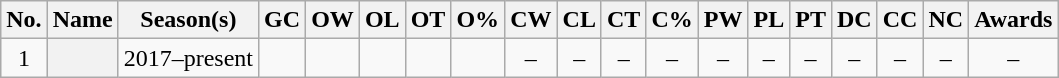<table class="wikitable sortable plainrowheaders" style="text-align:center">
<tr>
<th scope="col" class="unsortable">No.</th>
<th scope="col">Name</th>
<th scope="col">Season(s)</th>
<th scope="col">GC</th>
<th scope="col">OW</th>
<th scope="col">OL</th>
<th scope="col">OT</th>
<th scope="col">O%</th>
<th scope="col">CW</th>
<th scope="col">CL</th>
<th scope="col">CT</th>
<th scope="col">C%</th>
<th scope="col">PW</th>
<th scope="col">PL</th>
<th scope="col">PT</th>
<th scope="col">DC</th>
<th scope="col">CC</th>
<th scope="col">NC</th>
<th scope="col" class="unsortable">Awards</th>
</tr>
<tr>
<td>1</td>
<th scope="row"></th>
<td>2017–present</td>
<td></td>
<td></td>
<td></td>
<td></td>
<td></td>
<td>–</td>
<td>–</td>
<td>–</td>
<td>–</td>
<td>–</td>
<td>–</td>
<td>–</td>
<td>–</td>
<td>–</td>
<td>–</td>
<td>–</td>
</tr>
</table>
